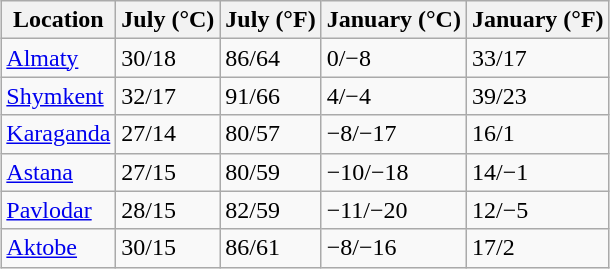<table class="wikitable sortable" style="margin:auto;">
<tr>
<th>Location</th>
<th>July (°C)</th>
<th>July (°F)</th>
<th>January (°C)</th>
<th>January (°F)</th>
</tr>
<tr>
<td><a href='#'>Almaty</a></td>
<td>30/18</td>
<td>86/64</td>
<td>0/−8</td>
<td>33/17</td>
</tr>
<tr>
<td><a href='#'>Shymkent</a></td>
<td>32/17</td>
<td>91/66</td>
<td>4/−4</td>
<td>39/23</td>
</tr>
<tr>
<td><a href='#'>Karaganda</a></td>
<td>27/14</td>
<td>80/57</td>
<td>−8/−17</td>
<td>16/1</td>
</tr>
<tr>
<td><a href='#'>Astana</a></td>
<td>27/15</td>
<td>80/59</td>
<td>−10/−18</td>
<td>14/−1</td>
</tr>
<tr>
<td><a href='#'>Pavlodar</a></td>
<td>28/15</td>
<td>82/59</td>
<td>−11/−20</td>
<td>12/−5</td>
</tr>
<tr>
<td><a href='#'>Aktobe</a></td>
<td>30/15</td>
<td>86/61</td>
<td>−8/−16</td>
<td>17/2</td>
</tr>
</table>
